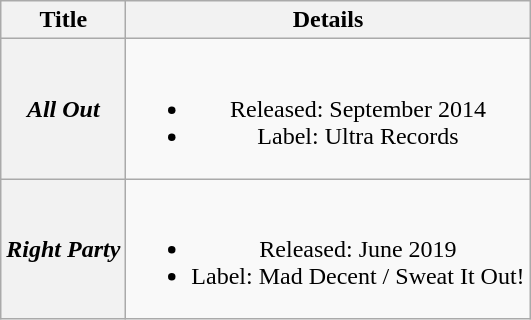<table class="wikitable plainrowheaders" style="text-align:center;" border="1">
<tr>
<th>Title</th>
<th>Details</th>
</tr>
<tr>
<th scope="row"><em>All Out</em></th>
<td><br><ul><li>Released: September 2014</li><li>Label: Ultra Records</li></ul></td>
</tr>
<tr>
<th scope="row"><em>Right Party</em></th>
<td><br><ul><li>Released: June 2019</li><li>Label: Mad Decent / Sweat It Out!</li></ul></td>
</tr>
</table>
